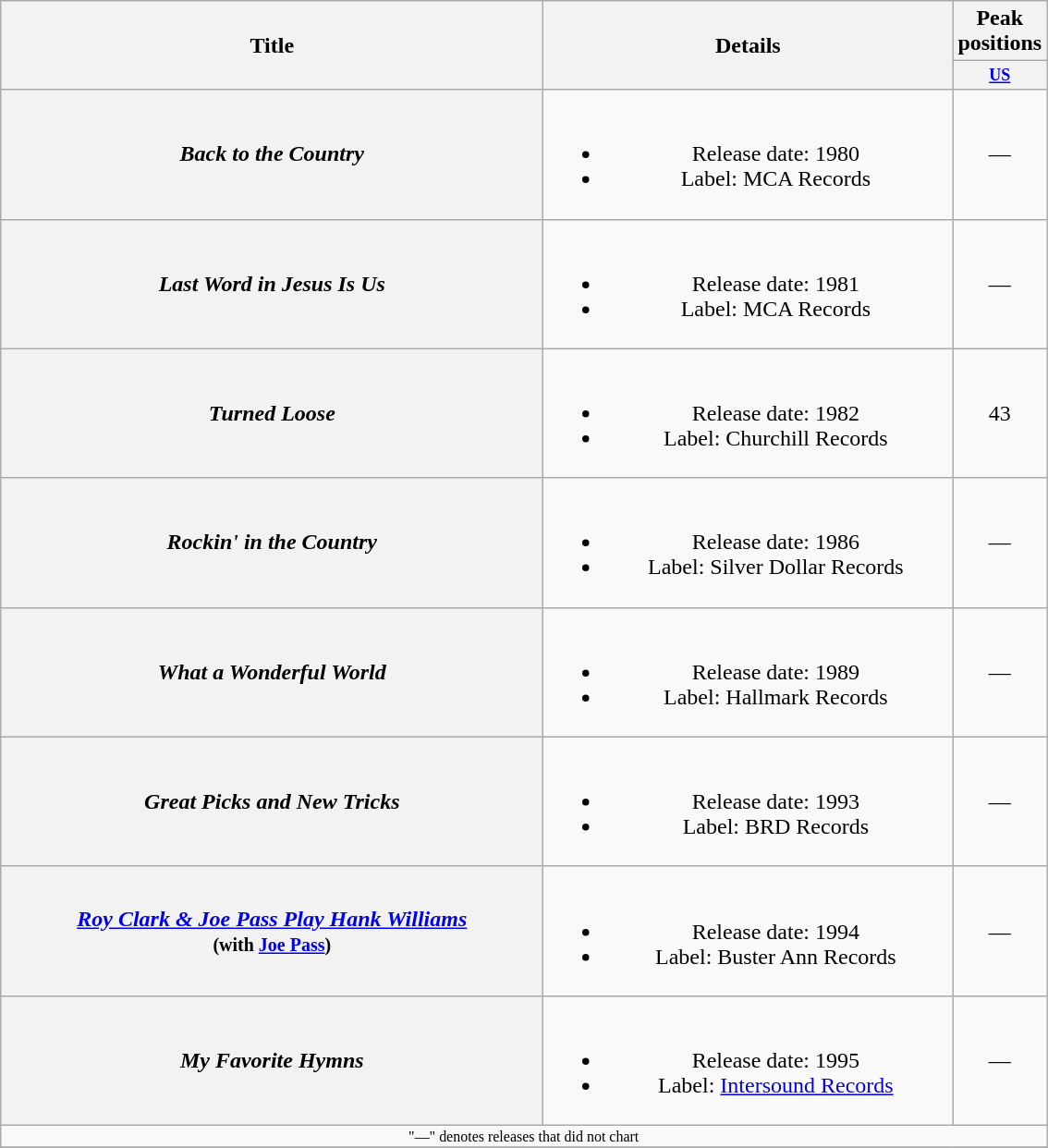<table class="wikitable plainrowheaders" style="text-align:center;">
<tr>
<th rowspan="2" style="width:24em;">Title</th>
<th rowspan="2" style="width:18em;">Details</th>
<th>Peak positions</th>
</tr>
<tr style="font-size:smaller;">
<th scope="col" style="width:3em;font-size:90%;"><a href='#'>US </a><br></th>
</tr>
<tr>
<th scope="row"><em>Back to the Country</em></th>
<td><br><ul><li>Release date: 1980</li><li>Label: MCA Records</li></ul></td>
<td>—</td>
</tr>
<tr>
<th scope="row"><em>Last Word in Jesus Is Us</em></th>
<td><br><ul><li>Release date: 1981</li><li>Label: MCA Records</li></ul></td>
<td>—</td>
</tr>
<tr>
<th scope="row"><em>Turned Loose</em></th>
<td><br><ul><li>Release date: 1982</li><li>Label: Churchill Records</li></ul></td>
<td>43</td>
</tr>
<tr>
<th scope="row"><em>Rockin' in the Country</em></th>
<td><br><ul><li>Release date: 1986</li><li>Label: Silver Dollar Records</li></ul></td>
<td>—</td>
</tr>
<tr>
<th scope="row"><em>What a Wonderful World</em></th>
<td><br><ul><li>Release date: 1989</li><li>Label: Hallmark Records</li></ul></td>
<td>—</td>
</tr>
<tr>
<th scope="row"><em>Great Picks and New Tricks</em></th>
<td><br><ul><li>Release date: 1993</li><li>Label: BRD Records</li></ul></td>
<td>—</td>
</tr>
<tr>
<th scope="row"><em><a href='#'>Roy Clark & Joe Pass Play Hank Williams</a></em><br><small>(with <a href='#'>Joe Pass</a>)</small></th>
<td><br><ul><li>Release date: 1994</li><li>Label: Buster Ann Records</li></ul></td>
<td>—</td>
</tr>
<tr>
<th scope="row"><em>My Favorite Hymns</em></th>
<td><br><ul><li>Release date: 1995</li><li>Label: <a href='#'>Intersound Records</a></li></ul></td>
<td>—</td>
</tr>
<tr>
<td colspan="3" style="font-size: 8pt">"—" denotes releases that did not chart</td>
</tr>
<tr>
</tr>
</table>
